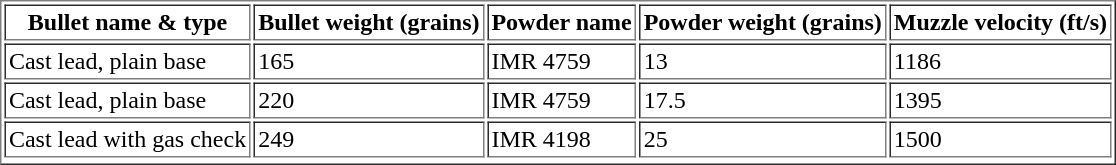<table border="1" cellspacing="2" cellpadding="2" align="center">
<tr>
<th>Bullet name & type</th>
<th>Bullet weight (grains)</th>
<th>Powder name</th>
<th>Powder weight (grains)</th>
<th>Muzzle velocity (ft/s)</th>
</tr>
<tr>
<td>Cast lead, plain base</td>
<td>165</td>
<td>IMR 4759</td>
<td>13</td>
<td>1186</td>
</tr>
<tr>
<td>Cast lead, plain base</td>
<td>220</td>
<td>IMR 4759</td>
<td>17.5</td>
<td>1395</td>
</tr>
<tr>
<td>Cast lead with gas check</td>
<td>249</td>
<td>IMR 4198</td>
<td>25</td>
<td>1500</td>
</tr>
<tr>
</tr>
</table>
